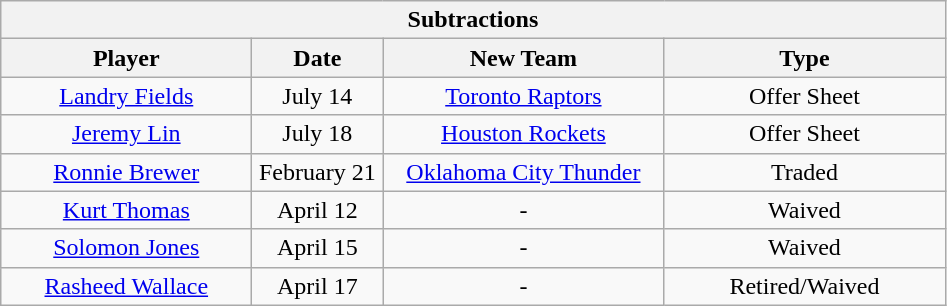<table class="wikitable" style="text-align:center">
<tr>
<th colspan=4>Subtractions</th>
</tr>
<tr>
<th style="width:160px">Player</th>
<th style="width:80px">Date</th>
<th style="width:180px">New Team</th>
<th style="width:180px">Type</th>
</tr>
<tr>
<td><a href='#'>Landry Fields</a></td>
<td>July 14</td>
<td><a href='#'>Toronto Raptors</a></td>
<td>Offer Sheet</td>
</tr>
<tr>
<td><a href='#'>Jeremy Lin</a></td>
<td>July 18</td>
<td><a href='#'>Houston Rockets</a></td>
<td>Offer Sheet</td>
</tr>
<tr>
<td><a href='#'>Ronnie Brewer</a></td>
<td>February 21</td>
<td><a href='#'>Oklahoma City Thunder</a></td>
<td>Traded</td>
</tr>
<tr>
<td><a href='#'>Kurt Thomas</a></td>
<td>April 12</td>
<td>-</td>
<td>Waived</td>
</tr>
<tr>
<td><a href='#'>Solomon Jones</a></td>
<td>April 15</td>
<td>-</td>
<td>Waived</td>
</tr>
<tr>
<td><a href='#'>Rasheed Wallace</a></td>
<td>April 17</td>
<td>-</td>
<td>Retired/Waived</td>
</tr>
</table>
